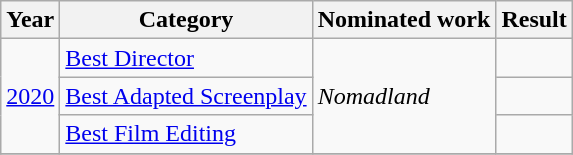<table class="wikitable">
<tr>
<th>Year</th>
<th>Category</th>
<th>Nominated work</th>
<th>Result</th>
</tr>
<tr>
<td rowspan="3"><a href='#'>2020</a></td>
<td><a href='#'>Best Director</a></td>
<td rowspan=3><em>Nomadland</em></td>
<td></td>
</tr>
<tr>
<td><a href='#'>Best Adapted Screenplay</a></td>
<td></td>
</tr>
<tr>
<td><a href='#'>Best Film Editing</a></td>
<td></td>
</tr>
<tr>
</tr>
</table>
